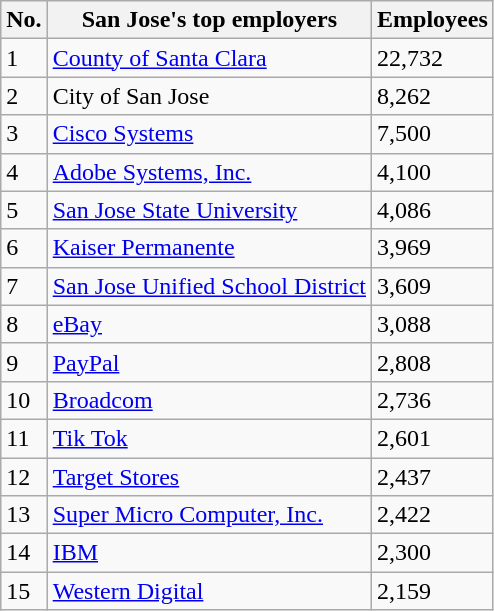<table class="wikitable">
<tr>
<th>No.</th>
<th>San Jose's top employers</th>
<th>Employees</th>
</tr>
<tr>
<td>1</td>
<td><a href='#'>County of Santa Clara</a></td>
<td>22,732</td>
</tr>
<tr>
<td>2</td>
<td>City of San Jose</td>
<td>8,262</td>
</tr>
<tr>
<td>3</td>
<td><a href='#'>Cisco Systems</a></td>
<td>7,500</td>
</tr>
<tr>
<td>4</td>
<td><a href='#'>Adobe Systems, Inc.</a></td>
<td>4,100</td>
</tr>
<tr>
<td>5</td>
<td><a href='#'>San Jose State University</a></td>
<td>4,086</td>
</tr>
<tr>
<td>6</td>
<td><a href='#'>Kaiser Permanente</a></td>
<td>3,969</td>
</tr>
<tr>
<td>7</td>
<td><a href='#'>San Jose Unified School District</a></td>
<td>3,609</td>
</tr>
<tr>
<td>8</td>
<td><a href='#'>eBay</a></td>
<td>3,088</td>
</tr>
<tr>
<td>9</td>
<td><a href='#'>PayPal</a></td>
<td>2,808</td>
</tr>
<tr>
<td>10</td>
<td><a href='#'>Broadcom</a></td>
<td>2,736</td>
</tr>
<tr>
<td>11</td>
<td><a href='#'>Tik Tok</a></td>
<td>2,601</td>
</tr>
<tr>
<td>12</td>
<td><a href='#'>Target Stores</a></td>
<td>2,437</td>
</tr>
<tr>
<td>13</td>
<td><a href='#'>Super Micro Computer, Inc.</a></td>
<td>2,422</td>
</tr>
<tr>
<td>14</td>
<td><a href='#'>IBM</a></td>
<td>2,300</td>
</tr>
<tr>
<td>15</td>
<td><a href='#'>Western Digital</a></td>
<td>2,159</td>
</tr>
</table>
